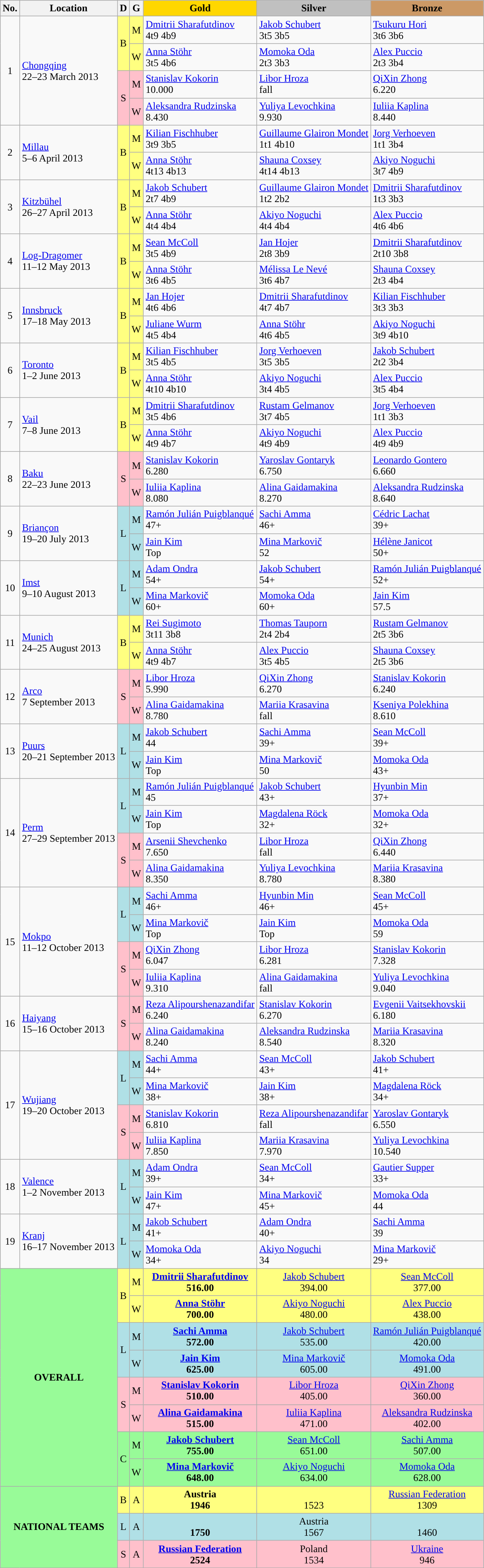<table class="wikitable sortable">
<tr>
<th>No.</th>
<th>Location</th>
<th>D</th>
<th>G</th>
<th style="background: gold">Gold</th>
<th style="background: silver">Silver</th>
<th style="background: #cc9966">Bronze</th>
</tr>
<tr>
<td rowspan=4 align="center">1</td>
<td rowspan=4> <a href='#'>Chongqing</a> <br> 22–23 March 2013</td>
<td rowspan=2  align="center" style="background: #ffff80">B</td>
<td align="center" style="background: #ffff80">M</td>
<td> <a href='#'>Dmitrii Sharafutdinov</a> <br> 4t9 4b9</td>
<td> <a href='#'>Jakob Schubert</a> <br> 3t5 3b5</td>
<td> <a href='#'>Tsukuru Hori</a> <br> 3t6 3b6</td>
</tr>
<tr>
<td align="center" style="background: #ffff80">W</td>
<td> <a href='#'>Anna Stöhr</a> <br> 3t5 4b6</td>
<td> <a href='#'>Momoka Oda</a> <br> 2t3 3b3</td>
<td> <a href='#'>Alex Puccio</a> <br> 2t3 3b4</td>
</tr>
<tr>
<td rowspan=2 align="center" style="background: Pink">S</td>
<td align="center" style="background: Pink">M</td>
<td> <a href='#'>Stanislav Kokorin</a> <br> 10.000</td>
<td> <a href='#'>Libor Hroza</a> <br> fall</td>
<td> <a href='#'>QiXin Zhong</a> <br> 6.220</td>
</tr>
<tr>
<td align="center" style="background: Pink">W</td>
<td> <a href='#'>Aleksandra Rudzinska</a> <br> 8.430</td>
<td> <a href='#'>Yuliya Levochkina</a> <br> 9.930</td>
<td> <a href='#'>Iuliia Kaplina</a> <br> 8.440</td>
</tr>
<tr>
<td rowspan=2 align="center">2</td>
<td rowspan=2> <a href='#'>Millau</a> <br> 5–6 April 2013</td>
<td rowspan=2  align="center" style="background: #ffff80">B</td>
<td align="center" style="background: #ffff80">M</td>
<td> <a href='#'>Kilian Fischhuber</a> <br> 3t9 3b5</td>
<td> <a href='#'>Guillaume Glairon Mondet</a> <br> 1t1 4b10</td>
<td> <a href='#'>Jorg Verhoeven</a> <br> 1t1 3b4</td>
</tr>
<tr>
<td align="center" style="background: #ffff80">W</td>
<td> <a href='#'>Anna Stöhr</a> <br> 4t13 4b13</td>
<td> <a href='#'>Shauna Coxsey</a> <br> 4t14 4b13</td>
<td> <a href='#'>Akiyo Noguchi</a> <br> 3t7 4b9</td>
</tr>
<tr>
<td rowspan=2 align="center">3</td>
<td rowspan=2> <a href='#'>Kitzbühel</a> <br> 26–27 April 2013</td>
<td rowspan=2 align="center" style="background: #ffff80">B</td>
<td align="center" style="background: #ffff80">M</td>
<td> <a href='#'>Jakob Schubert</a> <br> 2t7 4b9</td>
<td> <a href='#'>Guillaume Glairon Mondet</a> <br> 1t2 2b2</td>
<td> <a href='#'>Dmitrii Sharafutdinov</a> <br> 1t3 3b3</td>
</tr>
<tr>
<td align="center" style="background: #ffff80">W</td>
<td> <a href='#'>Anna Stöhr</a> <br> 4t4 4b4</td>
<td> <a href='#'>Akiyo Noguchi</a> <br> 4t4 4b4</td>
<td> <a href='#'>Alex Puccio</a> <br> 4t6 4b6</td>
</tr>
<tr>
<td rowspan=2 align="center">4</td>
<td rowspan=2> <a href='#'>Log-Dragomer</a> <br> 11–12 May 2013</td>
<td rowspan=2 align="center" style="background: #ffff80">B</td>
<td align="center" style="background: #ffff80">M</td>
<td> <a href='#'>Sean McColl</a> <br> 3t5 4b9</td>
<td> <a href='#'>Jan Hojer</a> <br> 2t8 3b9</td>
<td> <a href='#'>Dmitrii Sharafutdinov</a> <br> 2t10 3b8</td>
</tr>
<tr>
<td align="center" style="background: #ffff80">W</td>
<td> <a href='#'>Anna Stöhr</a> <br> 3t6 4b5</td>
<td> <a href='#'>Mélissa Le Nevé</a> <br> 3t6 4b7</td>
<td> <a href='#'>Shauna Coxsey</a> <br> 2t3 4b4</td>
</tr>
<tr>
<td rowspan=2 align="center">5</td>
<td rowspan=2> <a href='#'>Innsbruck</a> <br> 17–18 May 2013</td>
<td rowspan=2 align="center" style="background: #ffff80">B</td>
<td align="center" style="background: #ffff80">M</td>
<td> <a href='#'>Jan Hojer</a> <br> 4t6 4b6</td>
<td> <a href='#'>Dmitrii Sharafutdinov</a> <br> 4t7 4b7</td>
<td> <a href='#'>Kilian Fischhuber</a> <br> 3t3 3b3</td>
</tr>
<tr>
<td align="center" style="background: #ffff80">W</td>
<td> <a href='#'>Juliane Wurm</a> <br> 4t5 4b4</td>
<td> <a href='#'>Anna Stöhr</a> <br> 4t6 4b5</td>
<td> <a href='#'>Akiyo Noguchi</a> <br> 3t9 4b10</td>
</tr>
<tr>
<td rowspan=2 align="center">6</td>
<td rowspan=2> <a href='#'>Toronto</a> <br> 1–2 June 2013</td>
<td rowspan=2 align="center" style="background: #ffff80">B</td>
<td align="center" style="background: #ffff80">M</td>
<td> <a href='#'>Kilian Fischhuber</a> <br> 3t5 4b5</td>
<td> <a href='#'>Jorg Verhoeven</a> <br> 3t5 3b5</td>
<td> <a href='#'>Jakob Schubert</a> <br> 2t2 3b4</td>
</tr>
<tr>
<td align="center" style="background: #ffff80">W</td>
<td> <a href='#'>Anna Stöhr</a> <br> 4t10 4b10</td>
<td> <a href='#'>Akiyo Noguchi</a> <br> 3t4 4b5</td>
<td> <a href='#'>Alex Puccio</a> <br> 3t5 4b4</td>
</tr>
<tr>
<td rowspan=2 align="center">7</td>
<td rowspan=2> <a href='#'>Vail</a> <br> 7–8 June 2013</td>
<td rowspan=2 align="center" style="background: #ffff80">B</td>
<td align="center" style="background: #ffff80">M</td>
<td> <a href='#'>Dmitrii Sharafutdinov</a> <br> 3t5 4b6</td>
<td> <a href='#'>Rustam Gelmanov</a> <br> 3t7 4b5</td>
<td> <a href='#'>Jorg Verhoeven</a> <br> 1t1 3b3</td>
</tr>
<tr>
<td align="center" style="background: #ffff80">W</td>
<td> <a href='#'>Anna Stöhr</a> <br> 4t9 4b7</td>
<td> <a href='#'>Akiyo Noguchi</a> <br> 4t9 4b9</td>
<td> <a href='#'>Alex Puccio</a> <br> 4t9 4b9</td>
</tr>
<tr>
<td rowspan=2 align="center">8</td>
<td rowspan=2> <a href='#'>Baku</a> <br> 22–23 June 2013</td>
<td rowspan=2 align="center" style="background: Pink">S</td>
<td align="center" style="background: Pink">M</td>
<td> <a href='#'>Stanislav Kokorin</a> <br> 6.280</td>
<td> <a href='#'>Yaroslav Gontaryk</a> <br> 6.750</td>
<td> <a href='#'>Leonardo Gontero</a> <br> 6.660</td>
</tr>
<tr>
<td align="center" style="background: Pink">W</td>
<td> <a href='#'>Iuliia Kaplina</a> <br> 8.080</td>
<td> <a href='#'>Alina Gaidamakina</a> <br> 8.270</td>
<td> <a href='#'>Aleksandra Rudzinska</a> <br> 8.640</td>
</tr>
<tr>
<td rowspan=2 align="center">9</td>
<td rowspan=2> <a href='#'>Briançon</a> <br> 19–20 July 2013</td>
<td rowspan=2 align="center" style="background: PowderBlue">L</td>
<td align="center" style="background: PowderBlue">M</td>
<td> <a href='#'>Ramón Julián Puigblanqué</a> <br> 47+</td>
<td> <a href='#'>Sachi Amma</a> <br> 46+</td>
<td> <a href='#'>Cédric Lachat</a> <br> 39+</td>
</tr>
<tr>
<td align="center" style="background: PowderBlue">W</td>
<td> <a href='#'>Jain Kim</a> <br> Top</td>
<td> <a href='#'>Mina Markovič</a> <br> 52</td>
<td> <a href='#'>Hélène Janicot</a> <br> 50+</td>
</tr>
<tr>
<td rowspan=2  align="center">10</td>
<td rowspan=2> <a href='#'>Imst</a> <br> 9–10 August 2013</td>
<td rowspan=2 align="center" style="background: PowderBlue">L</td>
<td align="center" style="background: PowderBlue">M</td>
<td> <a href='#'>Adam Ondra</a> <br> 54+</td>
<td> <a href='#'>Jakob Schubert</a> <br> 54+</td>
<td> <a href='#'>Ramón Julián Puigblanqué</a> <br> 52+</td>
</tr>
<tr>
<td align="center" style="background: PowderBlue">W</td>
<td> <a href='#'>Mina Markovič</a> <br> 60+</td>
<td> <a href='#'>Momoka Oda</a> <br> 60+</td>
<td> <a href='#'>Jain Kim</a> <br> 57.5</td>
</tr>
<tr>
<td rowspan=2 align="center">11</td>
<td rowspan=2> <a href='#'>Munich</a> <br> 24–25 August 2013</td>
<td rowspan=2 align="center" style="background: #ffff80">B</td>
<td align="center" style="background: #ffff80">M</td>
<td> <a href='#'>Rei Sugimoto</a> <br> 3t11 3b8</td>
<td> <a href='#'>Thomas Tauporn</a> <br> 2t4 2b4</td>
<td> <a href='#'>Rustam Gelmanov</a> <br> 2t5 3b6</td>
</tr>
<tr>
<td align="center" style="background: #ffff80">W</td>
<td> <a href='#'>Anna Stöhr</a> <br> 4t9 4b7</td>
<td> <a href='#'>Alex Puccio</a> <br> 3t5 4b5</td>
<td> <a href='#'>Shauna Coxsey</a> <br> 2t5 3b6</td>
</tr>
<tr>
<td rowspan=2 align="center">12</td>
<td rowspan=2> <a href='#'>Arco</a> <br> 7 September 2013</td>
<td rowspan=2 align="center" style="background: Pink">S</td>
<td align="center" style="background: Pink">M</td>
<td> <a href='#'>Libor Hroza</a> <br> 5.990</td>
<td> <a href='#'>QiXin Zhong</a> <br> 6.270</td>
<td> <a href='#'>Stanislav Kokorin</a> <br> 6.240</td>
</tr>
<tr>
<td align="center" style="background: Pink">W</td>
<td> <a href='#'>Alina Gaidamakina</a> <br> 8.780</td>
<td> <a href='#'>Mariia Krasavina</a> <br> fall</td>
<td> <a href='#'>Kseniya Polekhina</a> <br> 8.610</td>
</tr>
<tr>
<td rowspan=2 align="center">13</td>
<td rowspan=2> <a href='#'>Puurs</a> <br> 20–21 September 2013</td>
<td rowspan=2 align="center" style="background: PowderBlue">L</td>
<td align="center" style="background: PowderBlue">M</td>
<td> <a href='#'>Jakob Schubert</a> <br> 44</td>
<td> <a href='#'>Sachi Amma</a> <br> 39+</td>
<td> <a href='#'>Sean McColl</a> <br> 39+</td>
</tr>
<tr>
<td align="center" style="background: PowderBlue">W</td>
<td> <a href='#'>Jain Kim</a> <br> Top</td>
<td> <a href='#'>Mina Markovič</a> <br> 50</td>
<td> <a href='#'>Momoka Oda</a> <br> 43+</td>
</tr>
<tr>
<td rowspan=4 align="center">14</td>
<td rowspan=4> <a href='#'>Perm</a> <br> 27–29 September 2013</td>
<td rowspan=2 align="center" style="background: PowderBlue">L</td>
<td align="center" style="background: PowderBlue">M</td>
<td> <a href='#'>Ramón Julián Puigblanqué</a> <br> 45</td>
<td> <a href='#'>Jakob Schubert</a> <br> 43+</td>
<td> <a href='#'>Hyunbin Min</a> <br> 37+</td>
</tr>
<tr>
<td align="center" style="background: PowderBlue">W</td>
<td> <a href='#'>Jain Kim</a> <br> Top</td>
<td> <a href='#'>Magdalena Röck</a> <br> 32+</td>
<td> <a href='#'>Momoka Oda</a> <br> 32+</td>
</tr>
<tr>
<td rowspan=2 align="center" style="background: Pink">S</td>
<td align="center" style="background: Pink">M</td>
<td> <a href='#'>Arsenii Shevchenko</a> <br> 7.650</td>
<td> <a href='#'>Libor Hroza</a> <br> fall</td>
<td> <a href='#'>QiXin Zhong</a> <br> 6.440</td>
</tr>
<tr>
<td align="center" style="background: Pink">W</td>
<td> <a href='#'>Alina Gaidamakina</a> <br> 8.350</td>
<td> <a href='#'>Yuliya Levochkina</a> <br> 8.780</td>
<td> <a href='#'>Mariia Krasavina</a> <br> 8.380</td>
</tr>
<tr>
<td rowspan=4 align="center">15</td>
<td rowspan=4> <a href='#'>Mokpo</a> <br> 11–12 October 2013</td>
<td rowspan=2 align="center" style="background: PowderBlue">L</td>
<td align="center" style="background: PowderBlue">M</td>
<td> <a href='#'>Sachi Amma</a> <br> 46+</td>
<td> <a href='#'>Hyunbin Min</a> <br> 46+</td>
<td> <a href='#'>Sean McColl</a> <br> 45+</td>
</tr>
<tr>
<td align="center" style="background: PowderBlue">W</td>
<td> <a href='#'>Mina Markovič</a> <br> Top</td>
<td> <a href='#'>Jain Kim</a> <br> Top</td>
<td> <a href='#'>Momoka Oda</a> <br> 59</td>
</tr>
<tr>
<td rowspan=2 align="center" style="background: Pink">S</td>
<td align="center" style="background: Pink">M</td>
<td> <a href='#'>QiXin Zhong</a> <br> 6.047</td>
<td> <a href='#'>Libor Hroza</a> <br> 6.281</td>
<td> <a href='#'>Stanislav Kokorin</a> <br> 7.328</td>
</tr>
<tr>
<td align="center" style="background: Pink">W</td>
<td> <a href='#'>Iuliia Kaplina</a> <br> 9.310</td>
<td> <a href='#'>Alina Gaidamakina</a> <br> fall</td>
<td> <a href='#'>Yuliya Levochkina</a> <br> 9.040</td>
</tr>
<tr>
<td rowspan=2 align="center">16</td>
<td rowspan=2> <a href='#'>Haiyang</a> <br> 15–16 October 2013</td>
<td rowspan=2 align="center" style="background: Pink">S</td>
<td align="center" style="background: Pink">M</td>
<td> <a href='#'>Reza Alipourshenazandifar</a> <br> 6.240</td>
<td> <a href='#'>Stanislav Kokorin</a> <br> 6.270</td>
<td> <a href='#'>Evgenii Vaitsekhovskii</a> <br> 6.180</td>
</tr>
<tr>
<td align="center" style="background: Pink">W</td>
<td> <a href='#'>Alina Gaidamakina</a> <br> 8.240</td>
<td> <a href='#'>Aleksandra Rudzinska</a> <br> 8.540</td>
<td> <a href='#'>Mariia Krasavina</a> <br> 8.320</td>
</tr>
<tr>
<td rowspan=4 align="center">17</td>
<td rowspan=4> <a href='#'>Wujiang</a> <br> 19–20 October 2013</td>
<td rowspan=2 align="center" style="background: PowderBlue">L</td>
<td align="center" style="background: PowderBlue">M</td>
<td> <a href='#'>Sachi Amma</a> <br> 44+</td>
<td> <a href='#'>Sean McColl</a> <br> 43+</td>
<td> <a href='#'>Jakob Schubert</a> <br> 41+</td>
</tr>
<tr>
<td align="center" style="background: PowderBlue">W</td>
<td> <a href='#'>Mina Markovič</a> <br> 38+</td>
<td> <a href='#'>Jain Kim</a> <br> 38+</td>
<td> <a href='#'>Magdalena Röck</a> <br> 34+</td>
</tr>
<tr>
<td rowspan=2 align="center" style="background: Pink">S</td>
<td align="center" style="background: Pink">M</td>
<td> <a href='#'>Stanislav Kokorin</a> <br> 6.810</td>
<td> <a href='#'>Reza Alipourshenazandifar</a> <br> fall</td>
<td> <a href='#'>Yaroslav Gontaryk</a> <br> 6.550</td>
</tr>
<tr>
<td align="center" style="background: Pink">W</td>
<td> <a href='#'>Iuliia Kaplina</a> <br> 7.850</td>
<td> <a href='#'>Mariia Krasavina</a> <br> 7.970</td>
<td> <a href='#'>Yuliya Levochkina</a> <br> 10.540</td>
</tr>
<tr>
<td rowspan=2 align="center">18</td>
<td rowspan=2> <a href='#'>Valence</a> <br> 1–2 November 2013</td>
<td rowspan=2 align="center" style="background: PowderBlue">L</td>
<td align="center" style="background: PowderBlue">M</td>
<td> <a href='#'>Adam Ondra</a> <br> 39+</td>
<td> <a href='#'>Sean McColl</a> <br> 34+</td>
<td> <a href='#'>Gautier Supper</a> <br> 33+</td>
</tr>
<tr>
<td align="center" style="background: PowderBlue">W</td>
<td> <a href='#'>Jain Kim</a> <br> 47+</td>
<td> <a href='#'>Mina Markovič</a> <br> 45+</td>
<td> <a href='#'>Momoka Oda</a> <br> 44</td>
</tr>
<tr>
<td rowspan=2 align="center">19</td>
<td rowspan=2> <a href='#'>Kranj</a> <br> 16–17 November 2013</td>
<td rowspan=2 align="center" style="background: PowderBlue">L</td>
<td align="center" style="background: PowderBlue">M</td>
<td> <a href='#'>Jakob Schubert</a> <br> 41+</td>
<td> <a href='#'>Adam Ondra</a> <br> 40+</td>
<td> <a href='#'>Sachi Amma</a> <br> 39</td>
</tr>
<tr>
<td align="center" style="background: PowderBlue">W</td>
<td> <a href='#'>Momoka Oda</a> <br> 34+</td>
<td> <a href='#'>Akiyo Noguchi</a> <br> 34</td>
<td> <a href='#'>Mina Markovič</a> <br> 29+</td>
</tr>
<tr>
<td align="center" style="background:#98FB98" colspan=2 rowspan=8><strong>OVERALL</strong></td>
<td rowspan=2 align="center" style="background: #ffff80">B</td>
<td align="center" style="background: #ffff80">M</td>
<td align="center" style="background: #ffff80"><strong> <a href='#'>Dmitrii Sharafutdinov</a> <br> 516.00</strong></td>
<td align="center" style="background: #ffff80"> <a href='#'>Jakob Schubert</a> <br> 394.00</td>
<td align="center" style="background: #ffff80"> <a href='#'>Sean McColl</a> <br> 377.00</td>
</tr>
<tr>
<td align="center" style="background: #ffff80">W</td>
<td align="center" style="background: #ffff80"><strong> <a href='#'>Anna Stöhr</a> <br> 700.00</strong></td>
<td align="center" style="background: #ffff80"> <a href='#'>Akiyo Noguchi</a> <br> 480.00</td>
<td align="center" style="background: #ffff80"> <a href='#'>Alex Puccio</a> <br> 438.00</td>
</tr>
<tr>
<td rowspan=2 align="center" style="background: PowderBlue">L</td>
<td align="center" style="background: PowderBlue">M</td>
<td align="center" style="background: PowderBlue"><strong> <a href='#'>Sachi Amma</a> <br> 572.00</strong></td>
<td align="center" style="background: PowderBlue"> <a href='#'>Jakob Schubert</a> <br> 535.00</td>
<td align="center" style="background: PowderBlue"> <a href='#'>Ramón Julián Puigblanqué</a> <br> 420.00</td>
</tr>
<tr>
<td align="center" style="background: PowderBlue">W</td>
<td align="center" style="background: PowderBlue"><strong> <a href='#'>Jain Kim</a> <br> 625.00</strong></td>
<td align="center" style="background: PowderBlue"> <a href='#'>Mina Markovič</a> <br> 605.00</td>
<td align="center" style="background: PowderBlue"> <a href='#'>Momoka Oda</a> <br> 491.00</td>
</tr>
<tr>
<td rowspan=2 align="center" style="background: Pink">S</td>
<td align="center" style="background: Pink">M</td>
<td align="center" style="background: Pink"><strong> <a href='#'>Stanislav Kokorin</a> <br> 510.00</strong></td>
<td align="center" style="background: Pink"> <a href='#'>Libor Hroza</a> <br> 405.00</td>
<td align="center" style="background: Pink"> <a href='#'>QiXin Zhong</a> <br> 360.00</td>
</tr>
<tr>
<td align="center" style="background: Pink">W</td>
<td align="center" style="background: Pink"><strong> <a href='#'>Alina Gaidamakina</a> <br> 515.00</strong></td>
<td align="center" style="background: Pink"> <a href='#'>Iuliia Kaplina</a> <br> 471.00</td>
<td align="center" style="background: Pink"> <a href='#'>Aleksandra Rudzinska</a> <br> 402.00</td>
</tr>
<tr>
<td rowspan=2 align="center" style="background:#98FB98">C</td>
<td align="center" style="background:#98FB98">M</td>
<td align="center" style="background:#98FB98"><strong> <a href='#'>Jakob Schubert</a> <br> 755.00</strong></td>
<td align="center" style="background:#98FB98"> <a href='#'>Sean McColl</a> <br> 651.00</td>
<td align="center" style="background:#98FB98"> <a href='#'>Sachi Amma</a> <br> 507.00</td>
</tr>
<tr>
<td align="center" style="background:#98FB98">W</td>
<td align="center" style="background:#98FB98"><strong> <a href='#'>Mina Markovič</a> <br> 648.00</strong></td>
<td align="center" style="background:#98FB98"> <a href='#'>Akiyo Noguchi</a> <br> 634.00</td>
<td align="center" style="background:#98FB98"> <a href='#'>Momoka Oda</a> <br> 628.00</td>
</tr>
<tr>
<td align="center" style="background:#98FB98" colspan=2 rowspan=3><strong> NATIONAL TEAMS</strong></td>
<td align="center" style="background: #ffff80">B</td>
<td align="center" style="background: #ffff80">A</td>
<td align="center" style="background: #ffff80"><strong> Austria <br> 1946</strong></td>
<td align="center" style="background: #ffff80"> <br> 1523</td>
<td align="center" style="background: #ffff80"> <a href='#'>Russian Federation</a> <br> 1309</td>
</tr>
<tr>
<td align="center" style="background: PowderBlue">L</td>
<td align="center" style="background: PowderBlue">A</td>
<td align="center" style="background: PowderBlue"><strong> <br> 1750</strong></td>
<td align="center" style="background: PowderBlue"> Austria <br> 1567</td>
<td align="center" style="background: PowderBlue"> <br> 1460</td>
</tr>
<tr>
<td align="center" style="background: Pink">S</td>
<td align="center" style="background: Pink">A</td>
<td align="center" style="background: Pink"><strong> <a href='#'>Russian Federation</a> <br> 2524</strong></td>
<td align="center" style="background: Pink"> Poland <br> 1534</td>
<td align="center" style="background: Pink"> <a href='#'>Ukraine</a> <br> 946</td>
</tr>
</table>
